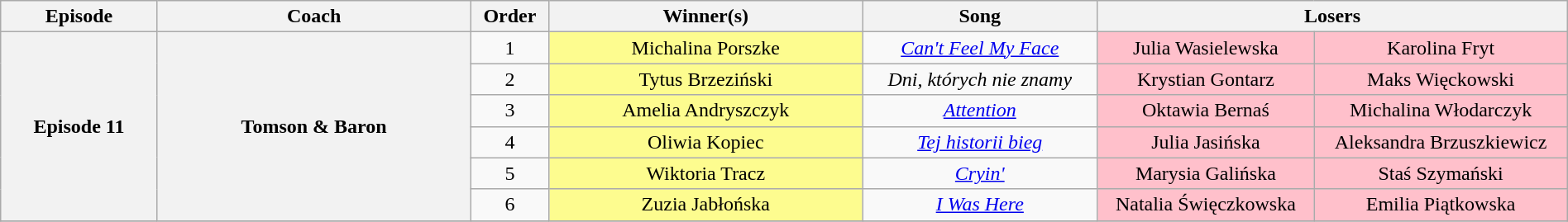<table class="wikitable" style="text-align:center; width:100%;">
<tr>
<th style="width:10%;">Episode</th>
<th style="width:20%;">Coach</th>
<th style="width:05%;">Order</th>
<th style="width:20%;">Winner(s)</th>
<th style="width:15%;">Song</th>
<th style="width:30%;" colspan="2">Losers</th>
</tr>
<tr>
<th rowspan="6">Episode 11<br><small></small></th>
<th rowspan="6">Tomson & Baron</th>
<td>1</td>
<td style="background:#fdfc8f;">Michalina Porszke</td>
<td><em><a href='#'>Can't Feel My Face</a></em></td>
<td style="background:pink;">Julia Wasielewska</td>
<td style="background:pink;">Karolina Fryt</td>
</tr>
<tr>
<td>2</td>
<td style="background:#fdfc8f;">Tytus Brzeziński</td>
<td><em>Dni, których nie znamy</em></td>
<td style="background:pink;">Krystian Gontarz</td>
<td style="background:pink;">Maks Więckowski</td>
</tr>
<tr>
<td>3</td>
<td style="background:#fdfc8f;">Amelia Andryszczyk</td>
<td><a href='#'><em>Attention</em></a></td>
<td style="background:pink;">Oktawia Bernaś</td>
<td style="background:pink;">Michalina Włodarczyk</td>
</tr>
<tr>
<td>4</td>
<td style="background:#fdfc8f;">Oliwia Kopiec</td>
<td><em><a href='#'>Tej historii bieg</a></em></td>
<td style="background:pink;">Julia Jasińska</td>
<td style="background:pink;">Aleksandra Brzuszkiewicz</td>
</tr>
<tr>
<td>5</td>
<td style="background:#fdfc8f;">Wiktoria Tracz</td>
<td><em><a href='#'>Cryin'</a></em></td>
<td style="background:pink;">Marysia Galińska</td>
<td style="background:pink;">Staś Szymański</td>
</tr>
<tr>
<td>6</td>
<td style="background:#fdfc8f;">Zuzia Jabłońska</td>
<td><a href='#'><em>I Was Here</em></a></td>
<td style="background:pink;">Natalia Święczkowska</td>
<td style="background:pink;">Emilia Piątkowska</td>
</tr>
<tr>
</tr>
</table>
